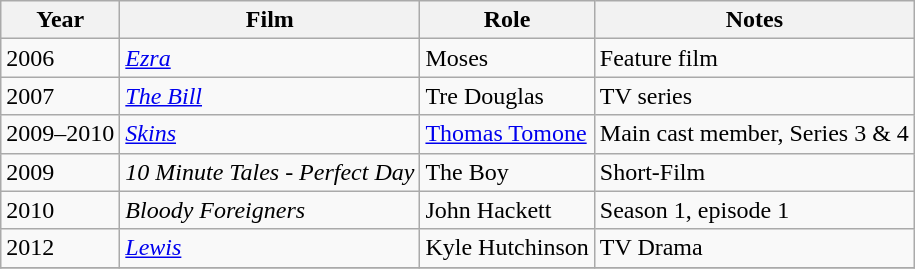<table class="wikitable">
<tr>
<th>Year</th>
<th>Film</th>
<th>Role</th>
<th>Notes</th>
</tr>
<tr>
<td>2006</td>
<td><a href='#'><em>Ezra</em></a></td>
<td>Moses</td>
<td>Feature film</td>
</tr>
<tr>
<td>2007</td>
<td><em><a href='#'>The Bill</a></em></td>
<td>Tre Douglas</td>
<td>TV series</td>
</tr>
<tr>
<td>2009–2010</td>
<td><em><a href='#'>Skins</a></em></td>
<td><a href='#'>Thomas Tomone</a></td>
<td>Main cast member, Series 3 & 4</td>
</tr>
<tr>
<td>2009</td>
<td><em>10 Minute Tales - Perfect Day </em></td>
<td>The Boy</td>
<td>Short-Film</td>
</tr>
<tr>
<td>2010</td>
<td><em>Bloody Foreigners </em></td>
<td>John Hackett</td>
<td>Season 1, episode 1</td>
</tr>
<tr>
<td>2012</td>
<td><em><a href='#'>Lewis</a></em></td>
<td>Kyle Hutchinson</td>
<td>TV Drama</td>
</tr>
<tr>
</tr>
</table>
